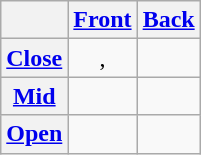<table class="wikitable" style="text-align:center;">
<tr>
<th></th>
<th><a href='#'>Front</a></th>
<th><a href='#'>Back</a></th>
</tr>
<tr>
<th><a href='#'>Close</a></th>
<td>, </td>
<td></td>
</tr>
<tr>
<th><a href='#'>Mid</a></th>
<td></td>
<td></td>
</tr>
<tr>
<th><a href='#'>Open</a></th>
<td></td>
<td></td>
</tr>
</table>
